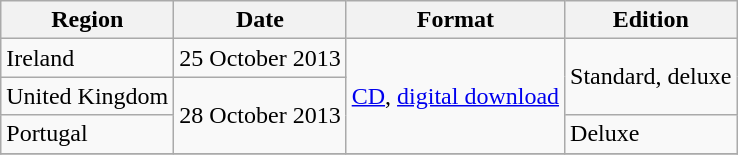<table class=wikitable>
<tr>
<th>Region</th>
<th>Date</th>
<th>Format</th>
<th>Edition</th>
</tr>
<tr>
<td>Ireland</td>
<td>25 October 2013</td>
<td rowspan="3"><a href='#'>CD</a>, <a href='#'>digital download</a></td>
<td rowspan="2">Standard, deluxe</td>
</tr>
<tr>
<td>United Kingdom</td>
<td rowspan="2">28 October 2013</td>
</tr>
<tr>
<td>Portugal</td>
<td>Deluxe</td>
</tr>
<tr>
</tr>
</table>
